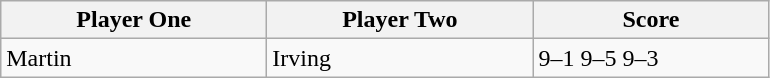<table class="wikitable">
<tr>
<th width=170>Player One</th>
<th width=170>Player Two</th>
<th width=150>Score</th>
</tr>
<tr>
<td> Martin</td>
<td> Irving</td>
<td>9–1 9–5 9–3</td>
</tr>
</table>
